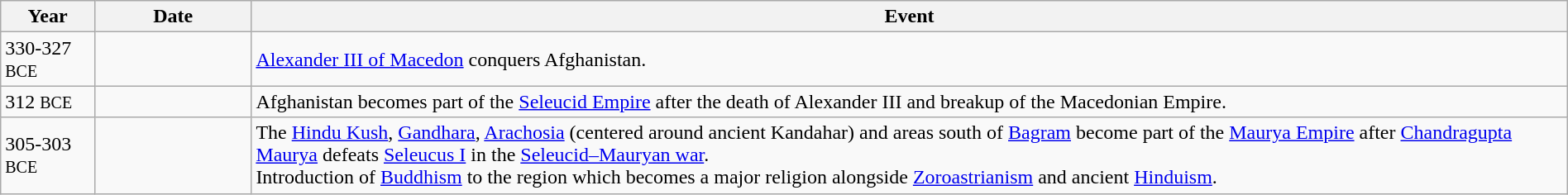<table class="wikitable" width="100%">
<tr>
<th style="width:6%">Year</th>
<th style="width:10%">Date</th>
<th>Event</th>
</tr>
<tr>
<td>330-327 <small>BCE</small></td>
<td></td>
<td><a href='#'>Alexander III of Macedon</a> conquers Afghanistan.</td>
</tr>
<tr>
<td>312 <small>BCE</small></td>
<td></td>
<td>Afghanistan becomes part of the <a href='#'>Seleucid Empire</a> after the death of Alexander III and breakup of the Macedonian Empire.</td>
</tr>
<tr>
<td>305-303 <small>BCE</small></td>
<td></td>
<td>The <a href='#'>Hindu Kush</a>, <a href='#'>Gandhara</a>, <a href='#'>Arachosia</a> (centered around ancient Kandahar) and areas south of <a href='#'>Bagram</a> become part of the <a href='#'>Maurya Empire</a> after <a href='#'>Chandragupta Maurya</a> defeats <a href='#'>Seleucus I</a> in the <a href='#'>Seleucid–Mauryan war</a>.<br>Introduction of <a href='#'>Buddhism</a> to the region which becomes a major religion alongside <a href='#'>Zoroastrianism</a> and ancient <a href='#'>Hinduism</a>.</td>
</tr>
</table>
